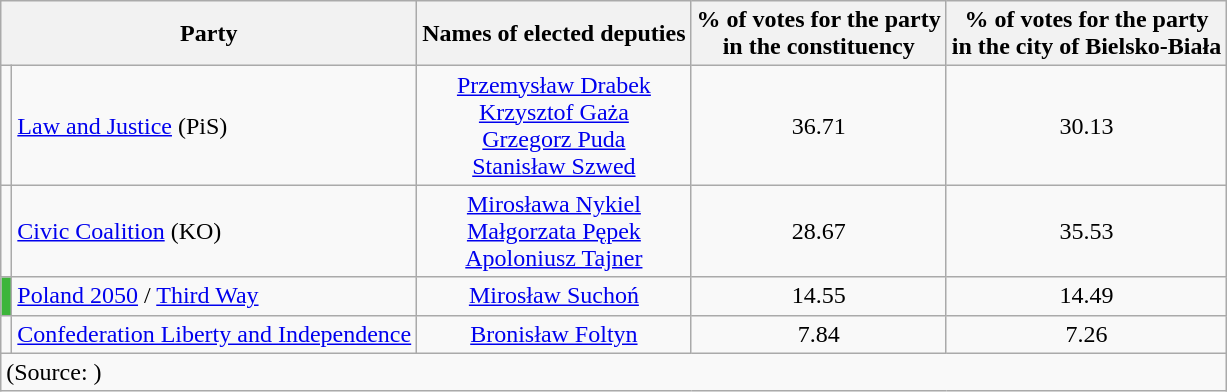<table class="wikitable centre" style="text-align:centre">
<tr>
<th scope="col" colspan=2>Party</th>
<th scope="col">Names of elected deputies</th>
<th scope="col">% of votes for the party<br>in the constituency</th>
<th scope="col">% of votes for the party<br>in the city of Bielsko-Biała</th>
</tr>
<tr>
<td bgcolor=></td>
<td align=left><a href='#'>Law and Justice</a> (PiS)</td>
<td align=center><a href='#'>Przemysław Drabek</a><br><a href='#'>Krzysztof Gaża</a><br><a href='#'>Grzegorz Puda</a><br><a href='#'>Stanisław Szwed</a></td>
<td align=center>36.71</td>
<td align=center>30.13</td>
</tr>
<tr>
<td bgcolor=></td>
<td align=left><a href='#'>Civic Coalition</a> (KO)</td>
<td align=center><a href='#'>Mirosława Nykiel</a><br><a href='#'>Małgorzata Pępek</a><br><a href='#'>Apoloniusz Tajner</a></td>
<td align=center>28.67</td>
<td align=center>35.53</td>
</tr>
<tr>
<td bgcolor="#3DB53A"></td>
<td align=left><a href='#'>Poland 2050</a> / <a href='#'>Third Way</a></td>
<td align=center><a href='#'>Mirosław Suchoń</a></td>
<td align=center>14.55</td>
<td align=center>14.49</td>
</tr>
<tr>
<td bgcolor=></td>
<td align=left><a href='#'>Confederation Liberty and Independence</a></td>
<td align=center><a href='#'>Bronisław Foltyn</a></td>
<td align=center>7.84</td>
<td align=center>7.26</td>
</tr>
<tr>
<td align=left colspan=6>(Source: )</td>
</tr>
</table>
